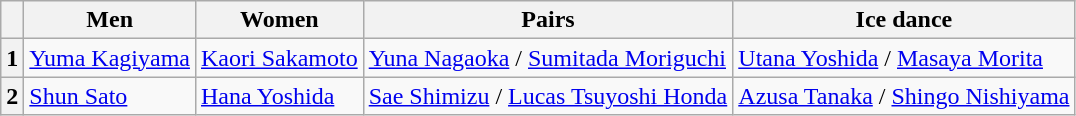<table class="wikitable">
<tr>
<th></th>
<th>Men</th>
<th>Women</th>
<th>Pairs</th>
<th>Ice dance</th>
</tr>
<tr>
<th>1</th>
<td><a href='#'>Yuma Kagiyama</a></td>
<td><a href='#'>Kaori Sakamoto</a></td>
<td><a href='#'>Yuna Nagaoka</a> / <a href='#'>Sumitada Moriguchi</a></td>
<td><a href='#'>Utana Yoshida</a> / <a href='#'>Masaya Morita</a></td>
</tr>
<tr>
<th>2</th>
<td><a href='#'>Shun Sato</a></td>
<td><a href='#'>Hana Yoshida</a></td>
<td><a href='#'>Sae Shimizu</a> / <a href='#'>Lucas Tsuyoshi Honda</a></td>
<td><a href='#'>Azusa Tanaka</a> / <a href='#'>Shingo Nishiyama</a></td>
</tr>
</table>
